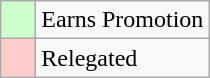<table class="wikitable">
<tr>
<td bgcolor="#ccffcc">    </td>
<td>Earns Promotion</td>
</tr>
<tr>
<td bgcolor="#ffcccc">    </td>
<td>Relegated</td>
</tr>
</table>
